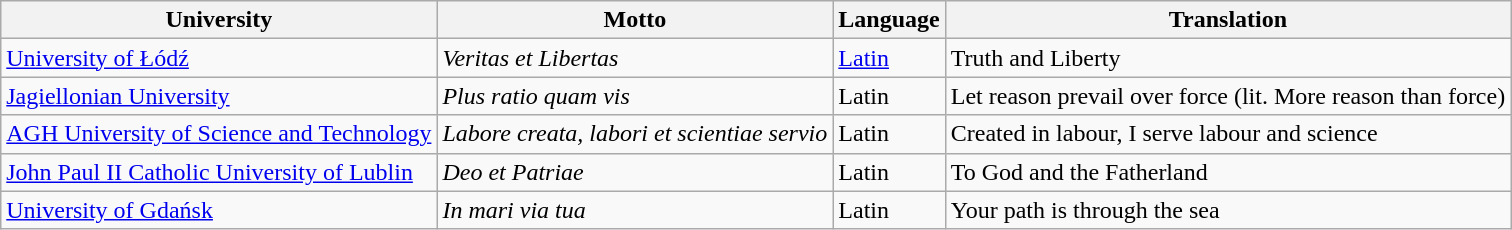<table class="wikitable sortable plainrowheaders">
<tr>
<th>University</th>
<th>Motto</th>
<th>Language</th>
<th>Translation</th>
</tr>
<tr>
<td><a href='#'>University of Łódź</a></td>
<td><em>Veritas et Libertas</em></td>
<td><a href='#'>Latin</a></td>
<td>Truth and Liberty</td>
</tr>
<tr>
<td><a href='#'>Jagiellonian University</a></td>
<td><em>Plus ratio quam vis</em></td>
<td>Latin</td>
<td>Let reason prevail over force (lit. More reason than force)</td>
</tr>
<tr>
<td><a href='#'>AGH University of Science and Technology</a></td>
<td><em>Labore creata, labori et scientiae servio</em></td>
<td>Latin</td>
<td>Created in labour, I serve labour and science</td>
</tr>
<tr>
<td><a href='#'>John Paul II Catholic University of Lublin</a></td>
<td><em>Deo et Patriae</em></td>
<td>Latin</td>
<td>To God and the Fatherland</td>
</tr>
<tr>
<td><a href='#'>University of Gdańsk</a></td>
<td><em>In mari via tua</em></td>
<td>Latin</td>
<td>Your path is through the sea</td>
</tr>
</table>
